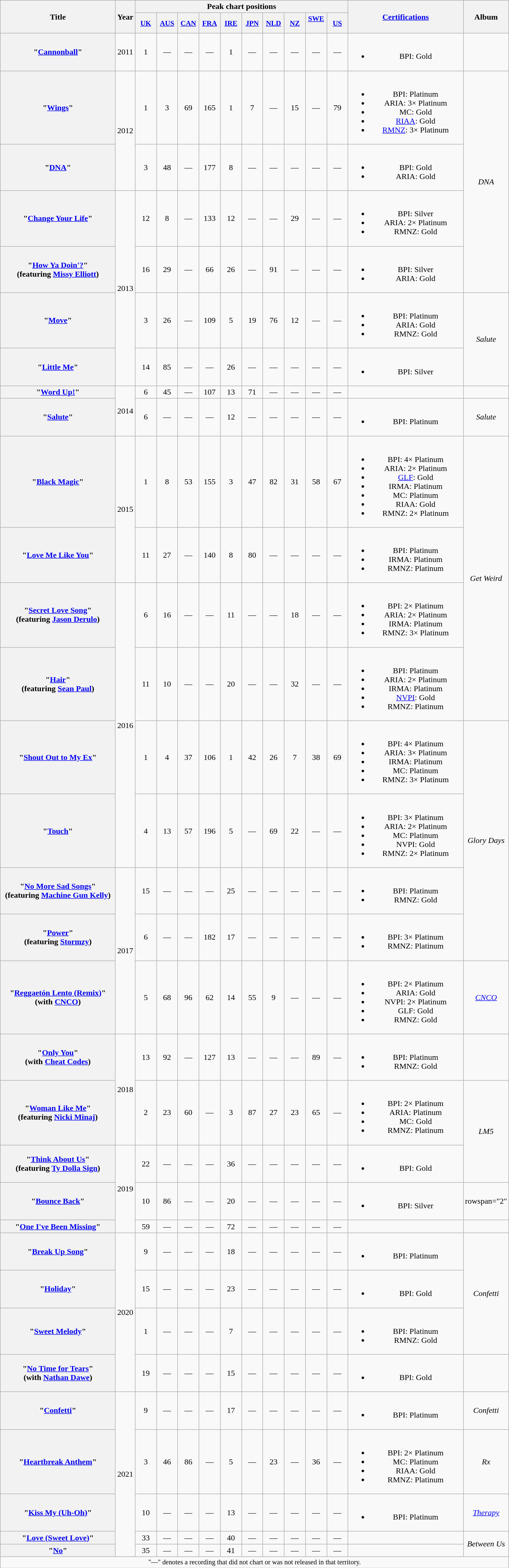<table class="wikitable plainrowheaders" style="text-align:center;">
<tr>
<th scope="col" rowspan="2" style="width:14em;">Title</th>
<th scope="col" rowspan="2" style="width:1em;">Year</th>
<th scope="col" colspan="10">Peak chart positions</th>
<th scope="col" rowspan="2" style="width:14em;"><a href='#'>Certifications</a></th>
<th scope="col" rowspan="2">Album</th>
</tr>
<tr>
<th scope="col" style="width:2.5em;font-size:90%;"><a href='#'>UK</a><br></th>
<th scope="col" style="width:2.5em;font-size:90%;"><a href='#'>AUS</a><br></th>
<th scope="col" style="width:2.5em;font-size:90%;"><a href='#'>CAN</a><br></th>
<th scope="col" style="width:2.5em;font-size:90%;"><a href='#'>FRA</a><br></th>
<th scope="col" style="width:2.5em;font-size:90%;"><a href='#'>IRE</a><br></th>
<th scope="col" style="width:2.5em;font-size:90%;"><a href='#'>JPN</a><br></th>
<th scope="col" style="width:2.5em;font-size:90%;"><a href='#'>NLD</a><br></th>
<th scope="col" style="width:2.5em;font-size:90%;"><a href='#'>NZ</a><br></th>
<th scope="col" style="width:2.5em;font-size:90%;"><a href='#'>SWE</a><br><br></th>
<th scope="col" style="width:2.5em;font-size:90%;"><a href='#'>US</a><br></th>
</tr>
<tr>
<th scope="row">"<a href='#'>Cannonball</a>"</th>
<td>2011</td>
<td>1</td>
<td>—</td>
<td>—</td>
<td>—</td>
<td>1</td>
<td>—</td>
<td>—</td>
<td>—</td>
<td>—</td>
<td>—</td>
<td><br><ul><li>BPI: Gold</li></ul></td>
<td></td>
</tr>
<tr>
<th scope="row">"<a href='#'>Wings</a>"</th>
<td rowspan="2">2012</td>
<td>1</td>
<td>3</td>
<td>69</td>
<td>165</td>
<td>1</td>
<td>7</td>
<td>—</td>
<td>15</td>
<td>—</td>
<td>79</td>
<td><br><ul><li>BPI: Platinum</li><li>ARIA: 3× Platinum</li><li>MC: Gold</li><li><a href='#'>RIAA</a>: Gold</li><li><a href='#'>RMNZ</a>: 3× Platinum</li></ul></td>
<td rowspan="4"><em>DNA</em></td>
</tr>
<tr>
<th scope="row">"<a href='#'>DNA</a>"</th>
<td>3</td>
<td>48</td>
<td>—</td>
<td>177</td>
<td>8</td>
<td>—</td>
<td>—</td>
<td>—</td>
<td>—</td>
<td>—</td>
<td><br><ul><li>BPI: Gold</li><li>ARIA: Gold</li></ul></td>
</tr>
<tr>
<th scope="row">"<a href='#'>Change Your Life</a>"</th>
<td rowspan="4">2013</td>
<td>12</td>
<td>8</td>
<td>—</td>
<td>133</td>
<td>12</td>
<td>—</td>
<td>—</td>
<td>29</td>
<td>—</td>
<td>—</td>
<td><br><ul><li>BPI: Silver</li><li>ARIA: 2× Platinum</li><li>RMNZ: Gold</li></ul></td>
</tr>
<tr>
<th scope="row">"<a href='#'>How Ya Doin'?</a>"<br><span>(featuring <a href='#'>Missy Elliott</a>)</span></th>
<td>16</td>
<td>29</td>
<td>—</td>
<td>66</td>
<td>26</td>
<td>—</td>
<td>91</td>
<td>—</td>
<td>—</td>
<td>—</td>
<td><br><ul><li>BPI: Silver</li><li>ARIA: Gold</li></ul></td>
</tr>
<tr>
<th scope="row">"<a href='#'>Move</a>"</th>
<td>3</td>
<td>26</td>
<td>—</td>
<td>109</td>
<td>5</td>
<td>19</td>
<td>76</td>
<td>12</td>
<td>—</td>
<td>—</td>
<td><br><ul><li>BPI: Platinum</li><li>ARIA: Gold</li><li>RMNZ: Gold</li></ul></td>
<td rowspan="2"><em>Salute</em></td>
</tr>
<tr>
<th scope="row">"<a href='#'>Little Me</a>"</th>
<td>14</td>
<td>85</td>
<td>—</td>
<td>—</td>
<td>26</td>
<td>—</td>
<td>—</td>
<td>—</td>
<td>—</td>
<td>—</td>
<td><br><ul><li>BPI: Silver</li></ul></td>
</tr>
<tr>
<th scope="row">"<a href='#'>Word Up!</a>"</th>
<td rowspan="2">2014</td>
<td>6</td>
<td>45</td>
<td>—</td>
<td>107</td>
<td>13</td>
<td>71</td>
<td>—</td>
<td>—</td>
<td>—</td>
<td>—</td>
<td></td>
<td></td>
</tr>
<tr>
<th scope="row">"<a href='#'>Salute</a>"</th>
<td>6</td>
<td>—</td>
<td>—</td>
<td>—</td>
<td>12</td>
<td>—</td>
<td>—</td>
<td>—</td>
<td>—</td>
<td>—</td>
<td><br><ul><li>BPI: Platinum</li></ul></td>
<td><em>Salute</em></td>
</tr>
<tr>
<th scope="row">"<a href='#'>Black Magic</a>"</th>
<td rowspan="2">2015</td>
<td>1</td>
<td>8</td>
<td>53</td>
<td>155</td>
<td>3</td>
<td>47</td>
<td>82</td>
<td>31</td>
<td>58</td>
<td>67</td>
<td><br><ul><li>BPI: 4× Platinum</li><li>ARIA: 2× Platinum</li><li><a href='#'>GLF</a>: Gold</li><li>IRMA: Platinum</li><li>MC: Platinum</li><li>RIAA: Gold</li><li>RMNZ: 2× Platinum</li></ul></td>
<td rowspan="4"><em>Get Weird</em></td>
</tr>
<tr>
<th scope="row">"<a href='#'>Love Me Like You</a>"</th>
<td>11</td>
<td>27</td>
<td>—</td>
<td>140</td>
<td>8</td>
<td>80</td>
<td>—</td>
<td>—</td>
<td>—</td>
<td>—</td>
<td><br><ul><li>BPI: Platinum</li><li>IRMA: Platinum</li><li>RMNZ: Platinum</li></ul></td>
</tr>
<tr>
<th scope="row">"<a href='#'>Secret Love Song</a>"<br><span>(featuring <a href='#'>Jason Derulo</a>)</span></th>
<td rowspan="4">2016</td>
<td>6</td>
<td>16</td>
<td>—</td>
<td>—</td>
<td>11</td>
<td>—</td>
<td>—</td>
<td>18</td>
<td>—</td>
<td>—</td>
<td><br><ul><li>BPI: 2× Platinum</li><li>ARIA: 2× Platinum</li><li>IRMA: Platinum</li><li>RMNZ: 3× Platinum</li></ul></td>
</tr>
<tr>
<th scope="row">"<a href='#'>Hair</a>"<br><span>(featuring <a href='#'>Sean Paul</a>)</span></th>
<td>11</td>
<td>10</td>
<td>—</td>
<td>—</td>
<td>20</td>
<td>—</td>
<td>—</td>
<td>32</td>
<td>—</td>
<td>—</td>
<td><br><ul><li>BPI: Platinum</li><li>ARIA: 2× Platinum</li><li>IRMA: Platinum</li><li><a href='#'>NVPI</a>: Gold</li><li>RMNZ: Platinum</li></ul></td>
</tr>
<tr>
<th scope="row">"<a href='#'>Shout Out to My Ex</a>"</th>
<td>1</td>
<td>4</td>
<td>37</td>
<td>106</td>
<td>1</td>
<td>42</td>
<td>26</td>
<td>7</td>
<td>38</td>
<td>69</td>
<td><br><ul><li>BPI: 4× Platinum</li><li>ARIA: 3× Platinum</li><li>IRMA: Platinum</li><li>MC: Platinum</li><li>RMNZ: 3× Platinum</li></ul></td>
<td rowspan="4"><em>Glory Days</em></td>
</tr>
<tr>
<th scope="row">"<a href='#'>Touch</a>"<br></th>
<td>4</td>
<td>13</td>
<td>57</td>
<td>196</td>
<td>5</td>
<td>—</td>
<td>69</td>
<td>22</td>
<td>—</td>
<td>—</td>
<td><br><ul><li>BPI: 3× Platinum</li><li>ARIA: 2× Platinum</li><li>MC: Platinum</li><li>NVPI: Gold</li><li>RMNZ: 2× Platinum</li></ul></td>
</tr>
<tr>
<th scope="row">"<a href='#'>No More Sad Songs</a>"<br><span>(featuring <a href='#'>Machine Gun Kelly</a>)</span></th>
<td rowspan="3">2017</td>
<td>15</td>
<td>—</td>
<td>—</td>
<td>—</td>
<td>25</td>
<td>—</td>
<td>—</td>
<td>—</td>
<td>—</td>
<td>—</td>
<td><br><ul><li>BPI: Platinum</li><li>RMNZ: Gold</li></ul></td>
</tr>
<tr>
<th scope="row">"<a href='#'>Power</a>"<br><span>(featuring <a href='#'>Stormzy</a>)</span></th>
<td>6</td>
<td>—</td>
<td>—</td>
<td>182</td>
<td>17</td>
<td>—</td>
<td>—</td>
<td>—</td>
<td>—</td>
<td>—</td>
<td><br><ul><li>BPI: 3× Platinum</li><li>RMNZ: Platinum</li></ul></td>
</tr>
<tr>
<th scope="row">"<a href='#'>Reggaetón Lento (Remix)</a>"<br><span>(with <a href='#'>CNCO</a>)</span></th>
<td>5</td>
<td>68</td>
<td>96</td>
<td>62</td>
<td>14</td>
<td>55</td>
<td>9</td>
<td>—</td>
<td>—</td>
<td>—</td>
<td><br><ul><li>BPI: 2× Platinum</li><li>ARIA: Gold</li><li>NVPI: 2× Platinum</li><li>GLF: Gold</li><li>RMNZ: Gold</li></ul></td>
<td><em><a href='#'>CNCO</a></em></td>
</tr>
<tr>
<th scope="row">"<a href='#'>Only You</a>"<br><span>(with <a href='#'>Cheat Codes</a>)</span></th>
<td rowspan="2">2018</td>
<td>13</td>
<td>92</td>
<td>—</td>
<td>127</td>
<td>13</td>
<td>—</td>
<td>—</td>
<td>—</td>
<td>89</td>
<td>—</td>
<td><br><ul><li>BPI: Platinum</li><li>RMNZ: Gold</li></ul></td>
<td></td>
</tr>
<tr>
<th scope="row">"<a href='#'>Woman Like Me</a>"<br><span>(featuring <a href='#'>Nicki Minaj</a>)</span></th>
<td>2</td>
<td>23</td>
<td>60</td>
<td>—</td>
<td>3</td>
<td>87</td>
<td>27</td>
<td>23</td>
<td>65</td>
<td>—</td>
<td><br><ul><li>BPI: 2× Platinum</li><li>ARIA: Platinum</li><li>MC: Gold</li><li>RMNZ: Platinum</li></ul></td>
<td rowspan="2"><em>LM5</em></td>
</tr>
<tr>
<th scope="row">"<a href='#'>Think About Us</a>"<br><span>(featuring <a href='#'>Ty Dolla Sign</a>)</span></th>
<td rowspan="3">2019</td>
<td>22</td>
<td>—</td>
<td>—</td>
<td>—</td>
<td>36</td>
<td>—</td>
<td>—</td>
<td>—</td>
<td>—</td>
<td>—</td>
<td><br><ul><li>BPI: Gold</li></ul></td>
</tr>
<tr>
<th scope="row">"<a href='#'>Bounce Back</a>"</th>
<td>10</td>
<td>86</td>
<td>—</td>
<td>—</td>
<td>20</td>
<td>—</td>
<td>—</td>
<td>—</td>
<td>—</td>
<td>—</td>
<td><br><ul><li>BPI: Silver</li></ul></td>
<td>rowspan="2" </td>
</tr>
<tr>
<th scope="row">"<a href='#'>One I've Been Missing</a>"</th>
<td>59</td>
<td>—</td>
<td>—</td>
<td>—</td>
<td>72</td>
<td>—</td>
<td>—</td>
<td>—</td>
<td>—</td>
<td>—</td>
<td></td>
</tr>
<tr>
<th scope="row">"<a href='#'>Break Up Song</a>"</th>
<td rowspan="4">2020</td>
<td>9</td>
<td>—</td>
<td>—</td>
<td>—</td>
<td>18</td>
<td>—</td>
<td>—</td>
<td>—</td>
<td>—</td>
<td>—</td>
<td><br><ul><li>BPI: Platinum</li></ul></td>
<td rowspan="3"><em>Confetti</em></td>
</tr>
<tr>
<th scope="row">"<a href='#'>Holiday</a>"</th>
<td>15</td>
<td>—</td>
<td>—</td>
<td>—</td>
<td>23</td>
<td>—</td>
<td>—</td>
<td>—</td>
<td>—</td>
<td>—</td>
<td><br><ul><li>BPI: Gold</li></ul></td>
</tr>
<tr>
<th scope="row">"<a href='#'>Sweet Melody</a>"</th>
<td>1</td>
<td>—</td>
<td>—</td>
<td>—</td>
<td>7</td>
<td>—</td>
<td>—</td>
<td>—</td>
<td>—</td>
<td>—</td>
<td><br><ul><li>BPI: Platinum</li><li>RMNZ: Gold</li></ul></td>
</tr>
<tr>
<th scope="row">"<a href='#'>No Time for Tears</a>"<br><span>(with <a href='#'>Nathan Dawe</a>)<br></span></th>
<td>19</td>
<td>—</td>
<td>—</td>
<td>—</td>
<td>15</td>
<td>—</td>
<td>—</td>
<td>—</td>
<td>—</td>
<td>—</td>
<td><br><ul><li>BPI: Gold</li></ul></td>
<td></td>
</tr>
<tr>
<th scope="row">"<a href='#'>Confetti</a>"<br></th>
<td rowspan="5">2021</td>
<td>9</td>
<td>—</td>
<td>—</td>
<td>—</td>
<td>17</td>
<td>—</td>
<td>—</td>
<td>—</td>
<td>—</td>
<td>—</td>
<td><br><ul><li>BPI: Platinum</li></ul></td>
<td><em>Confetti</em></td>
</tr>
<tr>
<th scope="row">"<a href='#'>Heartbreak Anthem</a>"<br></th>
<td>3</td>
<td>46</td>
<td>86</td>
<td>—</td>
<td>5</td>
<td>—</td>
<td>23</td>
<td>—</td>
<td>36</td>
<td>—</td>
<td><br><ul><li>BPI: 2× Platinum</li><li>MC: Platinum</li><li>RIAA: Gold</li><li>RMNZ: Platinum</li></ul></td>
<td><em>Rx</em></td>
</tr>
<tr>
<th scope="row">"<a href='#'>Kiss My (Uh-Oh)</a>"<br></th>
<td>10</td>
<td>—</td>
<td>—</td>
<td>—</td>
<td>13</td>
<td>—</td>
<td>—</td>
<td>—</td>
<td>—</td>
<td>—</td>
<td><br><ul><li>BPI: Platinum</li></ul></td>
<td><em><a href='#'>Therapy</a></em></td>
</tr>
<tr>
<th scope="row">"<a href='#'>Love (Sweet Love)</a>"</th>
<td>33</td>
<td>—</td>
<td>—</td>
<td>—</td>
<td>40</td>
<td>—</td>
<td>—</td>
<td>—</td>
<td>—</td>
<td>—</td>
<td></td>
<td rowspan="2"><em>Between Us</em></td>
</tr>
<tr>
<th scope="row">"<a href='#'>No</a>"</th>
<td>35</td>
<td>—</td>
<td>—</td>
<td>—</td>
<td>41</td>
<td>—</td>
<td>—</td>
<td>—</td>
<td>—</td>
<td>—</td>
</tr>
<tr>
<td colspan="17" style="font-size:85%">"—" denotes a recording that did not chart or was not released in that territory.</td>
</tr>
</table>
